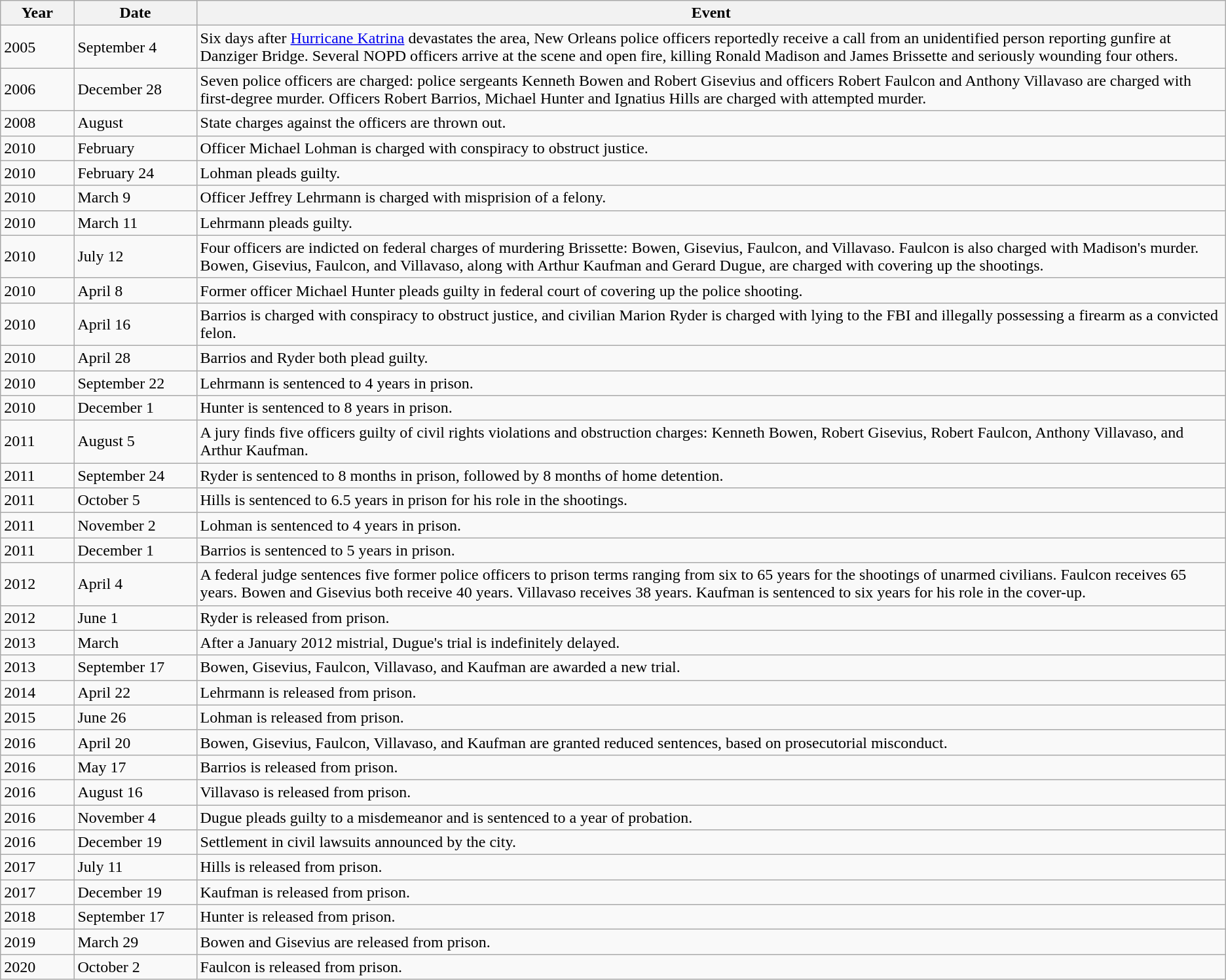<table class="wikitable">
<tr>
<th style="width:6%">Year</th>
<th style="width:10%">Date</th>
<th>Event</th>
</tr>
<tr>
<td>2005</td>
<td>September 4</td>
<td>Six days after <a href='#'>Hurricane Katrina</a> devastates the area, New Orleans police officers reportedly receive a call from an unidentified person reporting gunfire at Danziger Bridge. Several NOPD officers arrive at the scene and open fire, killing Ronald Madison and James Brissette and seriously wounding four others.</td>
</tr>
<tr>
<td>2006</td>
<td>December 28</td>
<td>Seven police officers are charged: police sergeants Kenneth Bowen and Robert Gisevius and officers Robert Faulcon and Anthony Villavaso are charged with first-degree murder. Officers Robert Barrios, Michael Hunter and Ignatius Hills are charged with attempted murder.</td>
</tr>
<tr>
<td>2008</td>
<td>August</td>
<td>State charges against the officers are thrown out.</td>
</tr>
<tr>
<td>2010</td>
<td>February</td>
<td>Officer Michael Lohman is charged with conspiracy to obstruct justice.</td>
</tr>
<tr>
<td>2010</td>
<td>February 24</td>
<td>Lohman pleads guilty.</td>
</tr>
<tr>
<td>2010</td>
<td>March 9</td>
<td>Officer Jeffrey Lehrmann is charged with misprision of a felony.</td>
</tr>
<tr>
<td>2010</td>
<td>March 11</td>
<td>Lehrmann pleads guilty.</td>
</tr>
<tr>
<td>2010</td>
<td>July 12</td>
<td>Four officers are indicted on federal charges of murdering Brissette: Bowen, Gisevius, Faulcon, and Villavaso. Faulcon is also charged with Madison's murder. Bowen, Gisevius, Faulcon, and Villavaso, along with Arthur Kaufman and Gerard Dugue, are charged with covering up the shootings.</td>
</tr>
<tr>
<td>2010</td>
<td>April 8</td>
<td>Former officer Michael Hunter pleads guilty in federal court of covering up the police shooting.</td>
</tr>
<tr>
<td>2010</td>
<td>April 16</td>
<td>Barrios is charged with conspiracy to obstruct justice, and civilian Marion Ryder is charged with lying to the FBI and illegally possessing a firearm as a convicted felon.</td>
</tr>
<tr>
<td>2010</td>
<td>April 28</td>
<td>Barrios and Ryder both plead guilty.</td>
</tr>
<tr>
<td>2010</td>
<td>September 22</td>
<td>Lehrmann is sentenced to 4 years in prison.</td>
</tr>
<tr>
<td>2010</td>
<td>December 1</td>
<td>Hunter is sentenced to 8 years in prison.</td>
</tr>
<tr>
<td>2011</td>
<td>August 5</td>
<td>A jury finds five officers guilty of civil rights violations and obstruction charges: Kenneth Bowen, Robert Gisevius, Robert Faulcon, Anthony Villavaso, and Arthur Kaufman.</td>
</tr>
<tr>
<td>2011</td>
<td>September 24</td>
<td>Ryder is sentenced to 8 months in prison, followed by 8 months of home detention.</td>
</tr>
<tr>
<td>2011</td>
<td>October 5</td>
<td>Hills is sentenced to 6.5 years in prison for his role in the shootings.</td>
</tr>
<tr>
<td>2011</td>
<td>November 2</td>
<td>Lohman is sentenced to 4 years in prison.</td>
</tr>
<tr>
<td>2011</td>
<td>December 1</td>
<td>Barrios is sentenced to 5 years in prison.</td>
</tr>
<tr>
<td>2012</td>
<td>April 4</td>
<td>A federal judge sentences five former police officers to prison terms ranging from six to 65 years for the shootings of unarmed civilians. Faulcon receives 65 years. Bowen and Gisevius both receive 40 years. Villavaso receives 38 years. Kaufman is sentenced to six years for his role in the cover-up.</td>
</tr>
<tr>
<td>2012</td>
<td>June 1</td>
<td>Ryder is released from prison.</td>
</tr>
<tr>
<td>2013</td>
<td>March</td>
<td>After a January 2012 mistrial, Dugue's trial is indefinitely delayed.</td>
</tr>
<tr>
<td>2013</td>
<td>September 17</td>
<td>Bowen, Gisevius, Faulcon, Villavaso, and Kaufman are awarded a new trial.</td>
</tr>
<tr>
<td>2014</td>
<td>April 22</td>
<td>Lehrmann is released from prison.</td>
</tr>
<tr>
<td>2015</td>
<td>June 26</td>
<td>Lohman is released from prison.</td>
</tr>
<tr>
<td>2016</td>
<td>April 20</td>
<td>Bowen, Gisevius, Faulcon, Villavaso, and Kaufman are granted reduced sentences, based on prosecutorial misconduct.</td>
</tr>
<tr>
<td>2016</td>
<td>May 17</td>
<td>Barrios is released from prison.</td>
</tr>
<tr>
<td>2016</td>
<td>August 16</td>
<td>Villavaso is released from prison.</td>
</tr>
<tr>
<td>2016</td>
<td>November 4</td>
<td>Dugue pleads guilty to a misdemeanor and is sentenced to a year of probation.</td>
</tr>
<tr>
<td>2016</td>
<td>December 19</td>
<td>Settlement in civil lawsuits announced by the city.</td>
</tr>
<tr>
<td>2017</td>
<td>July 11</td>
<td>Hills is released from prison.</td>
</tr>
<tr>
<td>2017</td>
<td>December 19</td>
<td>Kaufman is released from prison.</td>
</tr>
<tr>
<td>2018</td>
<td>September 17</td>
<td>Hunter is released from prison.</td>
</tr>
<tr>
<td>2019</td>
<td>March 29</td>
<td>Bowen and Gisevius are released from prison.</td>
</tr>
<tr>
<td>2020</td>
<td>October 2</td>
<td>Faulcon is released from prison.</td>
</tr>
</table>
